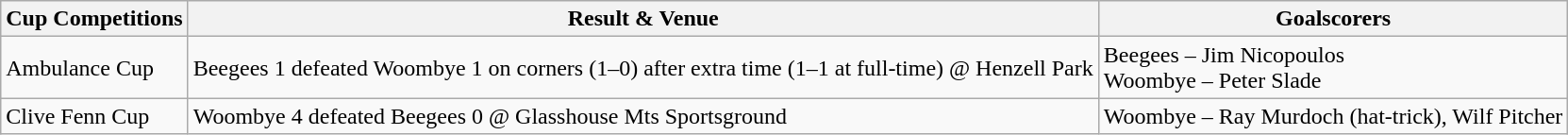<table class="wikitable">
<tr>
<th>Cup Competitions</th>
<th>Result & Venue</th>
<th>Goalscorers</th>
</tr>
<tr>
<td>Ambulance Cup</td>
<td>Beegees 1 defeated Woombye 1 on corners (1–0) after extra time (1–1 at full-time) @ Henzell Park</td>
<td>Beegees – Jim Nicopoulos<br>Woombye – Peter Slade</td>
</tr>
<tr>
<td>Clive Fenn Cup</td>
<td>Woombye 4 defeated Beegees 0 @ Glasshouse Mts Sportsground</td>
<td>Woombye – Ray Murdoch (hat-trick), Wilf Pitcher</td>
</tr>
</table>
